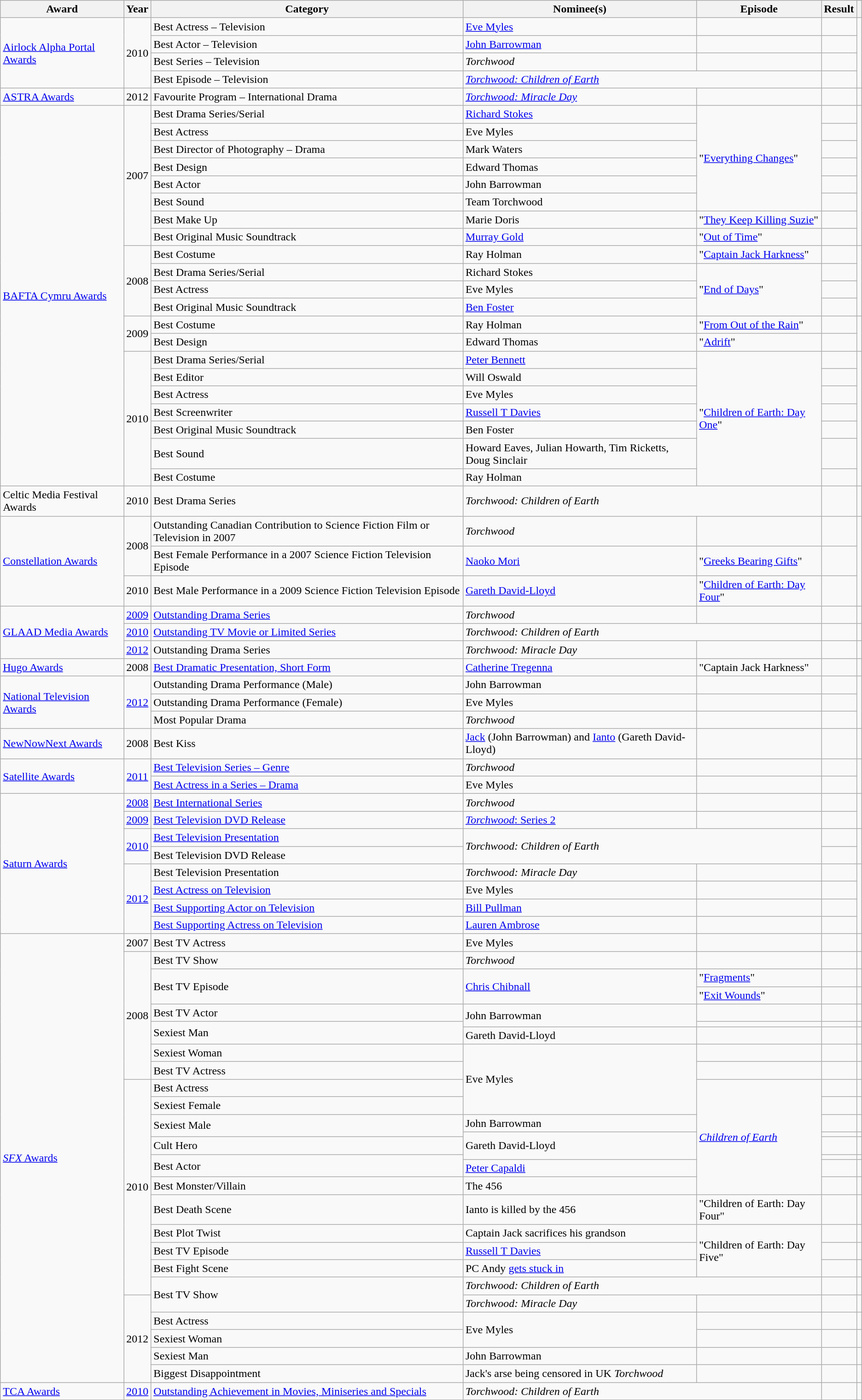<table class="wikitable sortable">
<tr>
<th scope="col">Award</th>
<th scope="col">Year</th>
<th scope="col">Category</th>
<th scope="col">Nominee(s)</th>
<th scope="col">Episode</th>
<th scope="col">Result</th>
<th scope="col" class="unsortable"></th>
</tr>
<tr>
<td rowspan="4"><a href='#'>Airlock Alpha Portal Awards</a></td>
<td style="text-align: center" rowspan="4">2010</td>
<td>Best Actress – Television</td>
<td><a href='#'>Eve Myles</a></td>
<td></td>
<td></td>
<td style="text-align: center;" rowspan="4"></td>
</tr>
<tr>
<td>Best Actor – Television</td>
<td><a href='#'>John Barrowman</a></td>
<td></td>
<td></td>
</tr>
<tr>
<td>Best Series – Television</td>
<td><em>Torchwood</em></td>
<td></td>
<td></td>
</tr>
<tr>
<td>Best Episode – Television</td>
<td colspan="2"><em><a href='#'>Torchwood: Children of Earth</a></em></td>
<td></td>
</tr>
<tr>
<td><a href='#'>ASTRA Awards</a></td>
<td style="text-align: center">2012</td>
<td>Favourite Program – International Drama</td>
<td><em><a href='#'>Torchwood: Miracle Day</a></em></td>
<td></td>
<td></td>
<td style="text-align: center;"></td>
</tr>
<tr>
<td rowspan="21"><a href='#'>BAFTA Cymru Awards</a></td>
<td rowspan="8" style="text-align: center">2007</td>
<td>Best Drama Series/Serial</td>
<td><a href='#'>Richard Stokes</a></td>
<td rowspan="6">"<a href='#'>Everything Changes</a>"</td>
<td></td>
<td style="text-align: center;" rowspan="8"></td>
</tr>
<tr>
<td>Best Actress</td>
<td>Eve Myles</td>
<td></td>
</tr>
<tr>
<td>Best Director of Photography – Drama</td>
<td>Mark Waters</td>
<td></td>
</tr>
<tr>
<td>Best Design</td>
<td>Edward Thomas</td>
<td></td>
</tr>
<tr>
<td>Best Actor</td>
<td>John Barrowman</td>
<td></td>
</tr>
<tr>
<td>Best Sound</td>
<td>Team Torchwood</td>
<td></td>
</tr>
<tr>
<td>Best Make Up</td>
<td>Marie Doris</td>
<td>"<a href='#'>They Keep Killing Suzie</a>"</td>
<td></td>
</tr>
<tr>
<td>Best Original Music Soundtrack</td>
<td><a href='#'>Murray Gold</a></td>
<td>"<a href='#'>Out of Time</a>"</td>
<td></td>
</tr>
<tr>
<td rowspan="4" style="text-align: center">2008</td>
<td>Best Costume</td>
<td>Ray Holman</td>
<td>"<a href='#'>Captain Jack Harkness</a>"</td>
<td></td>
<td style="text-align: center;" rowspan="4"></td>
</tr>
<tr>
<td>Best Drama Series/Serial</td>
<td>Richard Stokes</td>
<td rowspan="3">"<a href='#'>End of Days</a>"</td>
<td></td>
</tr>
<tr>
<td>Best Actress</td>
<td>Eve Myles</td>
<td></td>
</tr>
<tr>
<td>Best Original Music Soundtrack</td>
<td><a href='#'>Ben Foster</a></td>
<td></td>
</tr>
<tr>
<td rowspan="2" style="text-align: center">2009</td>
<td>Best Costume</td>
<td>Ray Holman</td>
<td>"<a href='#'>From Out of the Rain</a>"</td>
<td></td>
<td style="text-align: center;" rowspan="2"></td>
</tr>
<tr>
<td>Best Design</td>
<td>Edward Thomas</td>
<td>"<a href='#'>Adrift</a>"</td>
<td></td>
</tr>
<tr>
<td rowspan="7" style="text-align: center">2010</td>
<td>Best Drama Series/Serial</td>
<td><a href='#'>Peter Bennett</a></td>
<td rowspan="7">"<a href='#'>Children of Earth: Day One</a>"</td>
<td></td>
<td style="text-align: center;" rowspan="7"></td>
</tr>
<tr>
<td>Best Editor</td>
<td>Will Oswald</td>
<td></td>
</tr>
<tr>
<td>Best Actress</td>
<td>Eve Myles</td>
<td></td>
</tr>
<tr>
<td>Best Screenwriter</td>
<td><a href='#'>Russell T Davies</a></td>
<td></td>
</tr>
<tr>
<td>Best Original Music Soundtrack</td>
<td>Ben Foster</td>
<td></td>
</tr>
<tr>
<td>Best Sound</td>
<td>Howard Eaves, Julian Howarth, Tim Ricketts, Doug Sinclair</td>
<td></td>
</tr>
<tr>
<td>Best Costume</td>
<td>Ray Holman</td>
<td></td>
</tr>
<tr>
<td>Celtic Media Festival Awards</td>
<td style="text-align: center;">2010</td>
<td>Best Drama Series</td>
<td colspan="2"><em>Torchwood: Children of Earth</em></td>
<td></td>
<td style="text-align: center;"></td>
</tr>
<tr>
<td rowspan="3"><a href='#'>Constellation Awards</a></td>
<td style="text-align: center;" rowspan="2">2008</td>
<td>Outstanding Canadian Contribution to Science Fiction Film or Television in 2007</td>
<td><em>Torchwood</em></td>
<td></td>
<td></td>
<td style="text-align: center;" rowspan="3"></td>
</tr>
<tr>
<td>Best Female Performance in a 2007 Science Fiction Television Episode</td>
<td><a href='#'>Naoko Mori</a></td>
<td>"<a href='#'>Greeks Bearing Gifts</a>"</td>
<td></td>
</tr>
<tr>
<td style="text-align: center;">2010</td>
<td>Best Male Performance in a 2009 Science Fiction Television Episode</td>
<td><a href='#'>Gareth David-Lloyd</a></td>
<td>"<a href='#'>Children of Earth: Day Four</a>"</td>
<td></td>
</tr>
<tr>
<td rowspan="3"><a href='#'>GLAAD Media Awards</a></td>
<td style="text-align: center"><a href='#'>2009</a></td>
<td><a href='#'>Outstanding Drama Series</a></td>
<td><em>Torchwood</em></td>
<td></td>
<td></td>
<td style="text-align: center;"></td>
</tr>
<tr>
<td style="text-align: center"><a href='#'>2010</a></td>
<td><a href='#'>Outstanding TV Movie or Limited Series</a></td>
<td colspan="2"><em>Torchwood: Children of Earth</em></td>
<td></td>
<td style="text-align: center;"></td>
</tr>
<tr>
<td style="text-align: center"><a href='#'>2012</a></td>
<td>Outstanding Drama Series</td>
<td><em>Torchwood: Miracle Day</em></td>
<td></td>
<td></td>
<td style="text-align: center;"></td>
</tr>
<tr>
<td><a href='#'>Hugo Awards</a></td>
<td rowspan="1" style="text-align: center">2008</td>
<td><a href='#'>Best Dramatic Presentation, Short Form</a></td>
<td><a href='#'>Catherine Tregenna</a></td>
<td>"Captain Jack Harkness"</td>
<td></td>
<td style="text-align: center;"></td>
</tr>
<tr>
<td rowspan="3"><a href='#'>National Television Awards</a></td>
<td style="text-align: center" rowspan="3"><a href='#'>2012</a></td>
<td>Outstanding Drama Performance (Male)</td>
<td>John Barrowman</td>
<td></td>
<td></td>
<td style="text-align: center;" rowspan="3"></td>
</tr>
<tr>
<td>Outstanding Drama Performance (Female)</td>
<td>Eve Myles</td>
<td></td>
<td></td>
</tr>
<tr>
<td>Most Popular Drama</td>
<td><em>Torchwood</em></td>
<td></td>
<td></td>
</tr>
<tr>
<td><a href='#'>NewNowNext Awards</a></td>
<td style="text-align: center;">2008</td>
<td>Best Kiss</td>
<td><a href='#'>Jack</a> (John Barrowman) and <a href='#'>Ianto</a> (Gareth David-Lloyd)</td>
<td></td>
<td></td>
<td style="text-align: center;"></td>
</tr>
<tr>
<td rowspan="2"><a href='#'>Satellite Awards</a></td>
<td rowspan="2" style="text-align: center"><a href='#'>2011</a></td>
<td><a href='#'>Best Television Series – Genre</a></td>
<td><em>Torchwood</em></td>
<td></td>
<td></td>
<td style="text-align: center;" rowspan="2"></td>
</tr>
<tr>
<td><a href='#'>Best Actress in a Series – Drama</a></td>
<td>Eve Myles</td>
<td></td>
<td></td>
</tr>
<tr>
<td rowspan="8"><a href='#'>Saturn Awards</a></td>
<td rowspan="1" style="text-align: center"><a href='#'>2008</a></td>
<td><a href='#'>Best International Series</a></td>
<td><em>Torchwood</em></td>
<td></td>
<td></td>
<td style="text-align: center;" rowspan="2"></td>
</tr>
<tr>
<td rowspan="1" style="text-align: center"><a href='#'>2009</a></td>
<td><a href='#'>Best Television DVD Release</a></td>
<td><a href='#'><em>Torchwood</em>: Series 2</a></td>
<td></td>
<td></td>
</tr>
<tr>
<td rowspan="2" style="text-align: center"><a href='#'>2010</a></td>
<td><a href='#'>Best Television Presentation</a></td>
<td colspan="2" rowspan="2"><em>Torchwood: Children of Earth</em></td>
<td></td>
<td style="text-align: center;" rowspan="2"></td>
</tr>
<tr>
<td>Best Television DVD Release</td>
<td></td>
</tr>
<tr>
<td rowspan="4" style="text-align: center"><a href='#'>2012</a></td>
<td>Best Television Presentation</td>
<td><em>Torchwood: Miracle Day</em></td>
<td></td>
<td></td>
<td style="text-align: center;" rowspan="4"></td>
</tr>
<tr>
<td><a href='#'>Best Actress on Television</a></td>
<td>Eve Myles</td>
<td></td>
<td></td>
</tr>
<tr>
<td><a href='#'>Best Supporting Actor on Television</a></td>
<td><a href='#'>Bill Pullman</a></td>
<td></td>
<td></td>
</tr>
<tr>
<td><a href='#'>Best Supporting Actress on Television</a></td>
<td><a href='#'>Lauren Ambrose</a></td>
<td></td>
<td></td>
</tr>
<tr>
<td rowspan="27"><a href='#'><em>SFX</em> Awards</a></td>
<td style="text-align: center">2007</td>
<td>Best TV Actress</td>
<td>Eve Myles</td>
<td></td>
<td></td>
<td></td>
</tr>
<tr>
<td style="text-align: center" rowspan="8">2008</td>
<td>Best TV Show</td>
<td><em>Torchwood</em></td>
<td></td>
<td></td>
<td style="text-align: center;"></td>
</tr>
<tr>
<td rowspan="2">Best TV Episode</td>
<td rowspan="2"><a href='#'>Chris Chibnall</a></td>
<td>"<a href='#'>Fragments</a>"</td>
<td></td>
<td style="text-align: center;"></td>
</tr>
<tr>
<td>"<a href='#'>Exit Wounds</a>"</td>
<td></td>
<td style="text-align: center;"></td>
</tr>
<tr>
<td>Best TV Actor</td>
<td rowspan="2">John Barrowman</td>
<td></td>
<td></td>
<td style="text-align: center;"></td>
</tr>
<tr>
<td rowspan="2">Sexiest Man</td>
<td></td>
<td></td>
<td style="text-align: center;"></td>
</tr>
<tr>
<td>Gareth David-Lloyd</td>
<td></td>
<td></td>
<td style="text-align: center;"></td>
</tr>
<tr>
<td>Sexiest Woman</td>
<td rowspan="4">Eve Myles</td>
<td></td>
<td></td>
<td style="text-align: center;"></td>
</tr>
<tr>
<td>Best TV Actress</td>
<td></td>
<td></td>
<td style="text-align: center;"></td>
</tr>
<tr>
<td style="text-align: center" rowspan="13">2010</td>
<td>Best Actress</td>
<td rowspan="8"><em><a href='#'>Children of Earth</a></em></td>
<td></td>
<td style="text-align: center;"></td>
</tr>
<tr>
<td>Sexiest Female</td>
<td></td>
<td style="text-align: center;"></td>
</tr>
<tr>
<td rowspan="2">Sexiest Male</td>
<td>John Barrowman</td>
<td></td>
<td style="text-align: center;"></td>
</tr>
<tr>
<td rowspan="3">Gareth David-Lloyd</td>
<td></td>
<td style="text-align: center;"></td>
</tr>
<tr>
<td>Cult Hero</td>
<td></td>
<td style="text-align: center;"></td>
</tr>
<tr>
<td rowspan="2">Best Actor</td>
<td></td>
<td style="text-align: center;"></td>
</tr>
<tr>
<td><a href='#'>Peter Capaldi</a></td>
<td></td>
<td style="text-align: center;"></td>
</tr>
<tr>
<td>Best Monster/Villain</td>
<td>The 456</td>
<td></td>
<td style="text-align: center;"></td>
</tr>
<tr>
<td>Best Death Scene</td>
<td>Ianto is killed by the 456</td>
<td>"Children of Earth: Day Four"</td>
<td></td>
<td style="text-align: center;"></td>
</tr>
<tr>
<td>Best Plot Twist</td>
<td>Captain Jack sacrifices his grandson</td>
<td rowspan="3">"Children of Earth: Day Five"</td>
<td></td>
<td style="text-align: center;"></td>
</tr>
<tr>
<td>Best TV Episode</td>
<td><a href='#'>Russell T Davies</a></td>
<td></td>
<td style="text-align: center;"></td>
</tr>
<tr>
<td>Best Fight Scene</td>
<td>PC Andy <a href='#'>gets stuck in</a></td>
<td></td>
<td style="text-align: center;"></td>
</tr>
<tr>
<td rowspan="2">Best TV Show</td>
<td colspan="2"><em>Torchwood: Children of Earth</em></td>
<td></td>
<td style="text-align: center;"></td>
</tr>
<tr>
<td style="text-align: center" rowspan="5">2012</td>
<td><em>Torchwood: Miracle Day</em></td>
<td></td>
<td></td>
<td style="text-align: center;"></td>
</tr>
<tr>
<td>Best Actress</td>
<td rowspan="2">Eve Myles</td>
<td></td>
<td></td>
<td style="text-align: center;"></td>
</tr>
<tr>
<td>Sexiest Woman</td>
<td></td>
<td></td>
<td style="text-align: center;"></td>
</tr>
<tr>
<td>Sexiest Man</td>
<td>John Barrowman</td>
<td></td>
<td></td>
<td style="text-align: center;"></td>
</tr>
<tr>
<td>Biggest Disappointment</td>
<td>Jack's arse being censored in UK <em>Torchwood</em></td>
<td></td>
<td></td>
<td style="text-align: center;"></td>
</tr>
<tr>
<td><a href='#'>TCA Awards</a></td>
<td style="text-align: center"><a href='#'>2010</a></td>
<td><a href='#'>Outstanding Achievement in Movies, Miniseries and Specials</a></td>
<td colspan="2"><em>Torchwood: Children of Earth</em></td>
<td></td>
<td style="text-align: center;"></td>
</tr>
</table>
